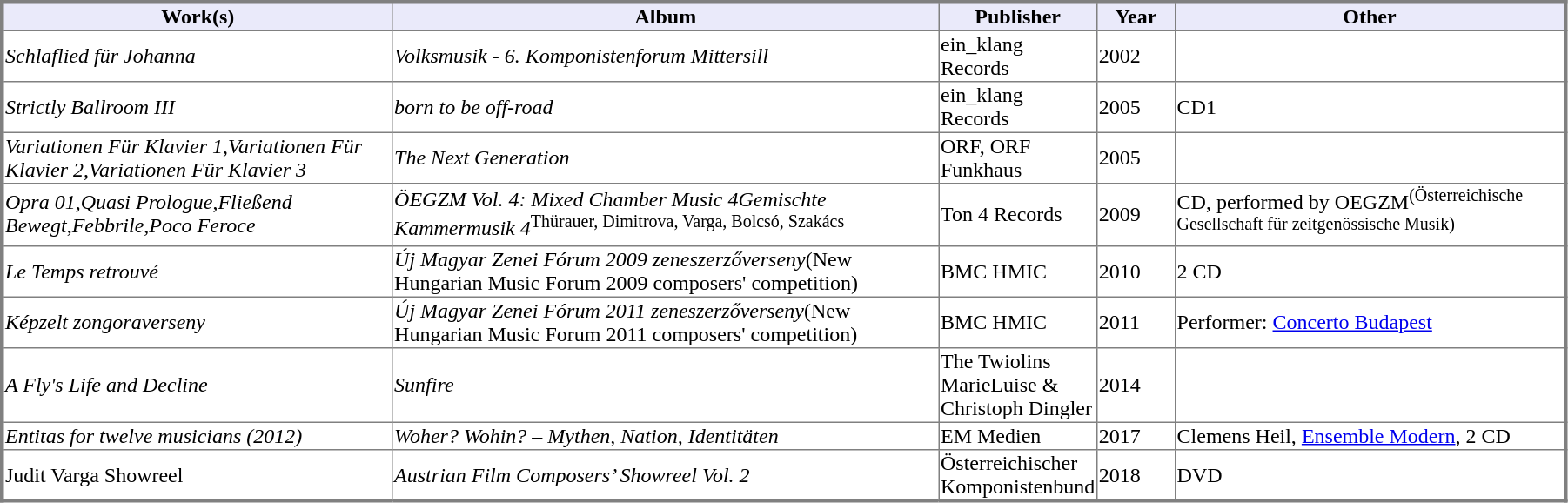<table class="sortable" border=1 style="border-collapse: collapse; border-style: solid; border-width: medium;" width="95%">
<tr style="background:#eaeafa;">
<th width="25%">Work(s)</th>
<th width="35%">Album</th>
<th width="10%">Publisher</th>
<th width="5%">Year</th>
<th width="25%">Other</th>
</tr>
<tr>
<td><em>Schlaflied für Johanna</em></td>
<td><em>Volksmusik - 6. Komponistenforum Mittersill</em></td>
<td>ein_klang Records</td>
<td>2002</td>
<td></td>
</tr>
<tr>
<td><em>Strictly Ballroom III</em></td>
<td><em>born to be off-road</em></td>
<td>ein_klang Records</td>
<td>2005</td>
<td>CD1</td>
</tr>
<tr>
<td><em>Variationen Für Klavier 1</em>,<em>Variationen Für Klavier 2</em>,<em>Variationen Für Klavier 3</em></td>
<td><em>The Next Generation</em></td>
<td>ORF, ORF Funkhaus</td>
<td>2005</td>
<td></td>
</tr>
<tr>
<td><em>Opra 01</em>,<em>Quasi Prologue</em>,<em>Fließend Bewegt</em>,<em>Febbrile</em>,<em>Poco Feroce</em></td>
<td><em>ÖEGZM Vol. 4: Mixed Chamber Music 4Gemischte Kammermusik 4</em><sup>Thürauer, Dimitrova, Varga, Bolcsó, Szakács</sup></td>
<td>Ton 4 Records</td>
<td>2009</td>
<td>CD, performed by OEGZM<sup>(Österreichische Gesellschaft für zeitgenössische Musik)</sup></td>
</tr>
<tr>
<td><em>Le Temps retrouvé</em></td>
<td><em>Új Magyar Zenei Fórum 2009 zeneszerzőverseny</em>(New Hungarian Music Forum 2009 composers' competition)</td>
<td>BMC HMIC</td>
<td>2010</td>
<td>2 CD</td>
</tr>
<tr>
<td><em>Képzelt zongoraverseny</em></td>
<td><em>Új Magyar Zenei Fórum 2011 zeneszerzőverseny</em>(New Hungarian Music Forum 2011 composers' competition)</td>
<td>BMC HMIC</td>
<td>2011</td>
<td>Performer: <a href='#'>Concerto Budapest</a></td>
</tr>
<tr>
<td><em>A Fly's Life and Decline</em></td>
<td><em>Sunfire</em></td>
<td>The Twiolins  MarieLuise & Christoph Dingler</td>
<td>2014</td>
<td></td>
</tr>
<tr>
<td><em>Entitas for twelve musicians (2012)</em></td>
<td><em>Woher? Wohin? – Mythen, Nation, Identitäten</em></td>
<td>EM Medien</td>
<td>2017</td>
<td>Clemens Heil, <a href='#'>Ensemble Modern</a>, 2 CD</td>
</tr>
<tr>
<td>Judit Varga Showreel</td>
<td><em>Austrian Film Composers’ Showreel Vol. 2</em></td>
<td>Österreichischer Komponistenbund</td>
<td>2018</td>
<td>DVD</td>
</tr>
<tr>
</tr>
</table>
